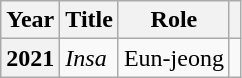<table class="wikitable plainrowheaders">
<tr>
<th scope="col">Year</th>
<th scope="col">Title</th>
<th scope="col">Role</th>
<th scope="col" class="unsortable"></th>
</tr>
<tr>
<th scope="row">2021</th>
<td><em>Insa</em></td>
<td>Eun-jeong</td>
<td style="text-align:center"></td>
</tr>
</table>
